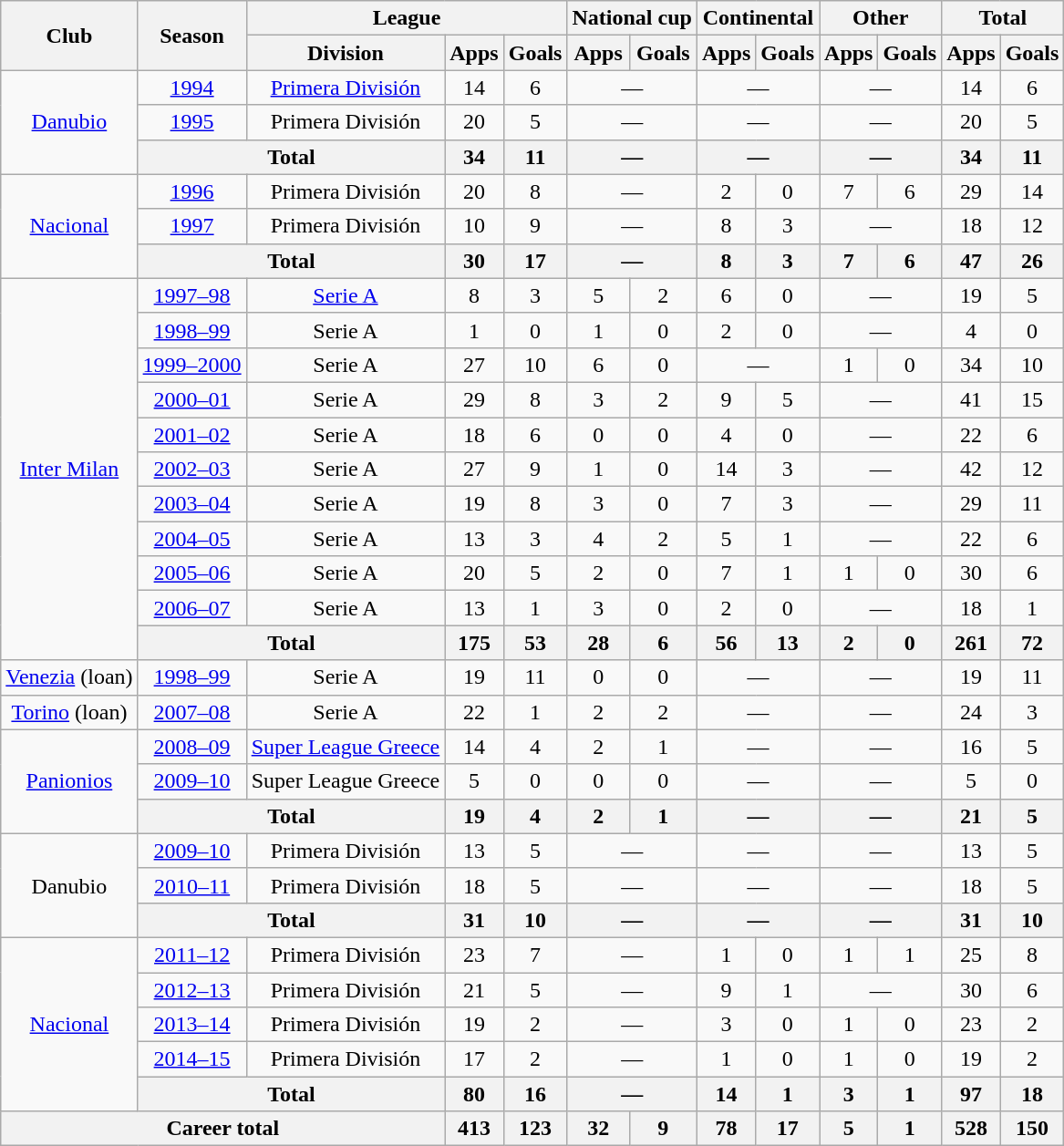<table class="wikitable" Style="text-align: center">
<tr>
<th rowspan="2">Club</th>
<th rowspan="2">Season</th>
<th colspan="3">League</th>
<th colspan="2">National cup</th>
<th colspan="2">Continental</th>
<th colspan="2">Other</th>
<th colspan="2">Total</th>
</tr>
<tr>
<th>Division</th>
<th>Apps</th>
<th>Goals</th>
<th>Apps</th>
<th>Goals</th>
<th>Apps</th>
<th>Goals</th>
<th>Apps</th>
<th>Goals</th>
<th>Apps</th>
<th>Goals</th>
</tr>
<tr>
<td rowspan="3"><a href='#'>Danubio</a></td>
<td><a href='#'>1994</a></td>
<td><a href='#'>Primera División</a></td>
<td>14</td>
<td>6</td>
<td colspan="2">—</td>
<td colspan="2">—</td>
<td colspan="2">—</td>
<td>14</td>
<td>6</td>
</tr>
<tr>
<td><a href='#'>1995</a></td>
<td>Primera División</td>
<td>20</td>
<td>5</td>
<td colspan="2">—</td>
<td colspan="2">—</td>
<td colspan="2">—</td>
<td>20</td>
<td>5</td>
</tr>
<tr>
<th colspan="2">Total</th>
<th>34</th>
<th>11</th>
<th colspan="2">—</th>
<th colspan="2">—</th>
<th colspan="2">—</th>
<th>34</th>
<th>11</th>
</tr>
<tr>
<td rowspan="3"><a href='#'>Nacional</a></td>
<td><a href='#'>1996</a></td>
<td>Primera División</td>
<td>20</td>
<td>8</td>
<td colspan="2">—</td>
<td>2</td>
<td>0</td>
<td>7</td>
<td>6</td>
<td>29</td>
<td>14</td>
</tr>
<tr>
<td><a href='#'>1997</a></td>
<td>Primera División</td>
<td>10</td>
<td>9</td>
<td colspan="2">—</td>
<td>8</td>
<td>3</td>
<td colspan="2">—</td>
<td>18</td>
<td>12</td>
</tr>
<tr>
<th colspan="2">Total</th>
<th>30</th>
<th>17</th>
<th colspan="2">—</th>
<th>8</th>
<th>3</th>
<th>7</th>
<th>6</th>
<th>47</th>
<th>26</th>
</tr>
<tr>
<td rowspan="11"><a href='#'>Inter Milan</a></td>
<td><a href='#'>1997–98</a></td>
<td><a href='#'>Serie A</a></td>
<td>8</td>
<td>3</td>
<td>5</td>
<td>2</td>
<td>6</td>
<td>0</td>
<td colspan="2">—</td>
<td>19</td>
<td>5</td>
</tr>
<tr>
<td><a href='#'>1998–99</a></td>
<td>Serie A</td>
<td>1</td>
<td>0</td>
<td>1</td>
<td>0</td>
<td>2</td>
<td>0</td>
<td colspan="2">—</td>
<td>4</td>
<td>0</td>
</tr>
<tr>
<td><a href='#'>1999–2000</a></td>
<td>Serie A</td>
<td>27</td>
<td>10</td>
<td>6</td>
<td>0</td>
<td colspan="2">—</td>
<td>1</td>
<td>0</td>
<td>34</td>
<td>10</td>
</tr>
<tr>
<td><a href='#'>2000–01</a></td>
<td>Serie A</td>
<td>29</td>
<td>8</td>
<td>3</td>
<td>2</td>
<td>9</td>
<td>5</td>
<td colspan="2">—</td>
<td>41</td>
<td>15</td>
</tr>
<tr>
<td><a href='#'>2001–02</a></td>
<td>Serie A</td>
<td>18</td>
<td>6</td>
<td>0</td>
<td>0</td>
<td>4</td>
<td>0</td>
<td colspan="2">—</td>
<td>22</td>
<td>6</td>
</tr>
<tr>
<td><a href='#'>2002–03</a></td>
<td>Serie A</td>
<td>27</td>
<td>9</td>
<td>1</td>
<td>0</td>
<td>14</td>
<td>3</td>
<td colspan="2">—</td>
<td>42</td>
<td>12</td>
</tr>
<tr>
<td><a href='#'>2003–04</a></td>
<td>Serie A</td>
<td>19</td>
<td>8</td>
<td>3</td>
<td>0</td>
<td>7</td>
<td>3</td>
<td colspan="2">—</td>
<td>29</td>
<td>11</td>
</tr>
<tr>
<td><a href='#'>2004–05</a></td>
<td>Serie A</td>
<td>13</td>
<td>3</td>
<td>4</td>
<td>2</td>
<td>5</td>
<td>1</td>
<td colspan="2">—</td>
<td>22</td>
<td>6</td>
</tr>
<tr>
<td><a href='#'>2005–06</a></td>
<td>Serie A</td>
<td>20</td>
<td>5</td>
<td>2</td>
<td>0</td>
<td>7</td>
<td>1</td>
<td>1</td>
<td>0</td>
<td>30</td>
<td>6</td>
</tr>
<tr>
<td><a href='#'>2006–07</a></td>
<td>Serie A</td>
<td>13</td>
<td>1</td>
<td>3</td>
<td>0</td>
<td>2</td>
<td>0</td>
<td colspan="2">—</td>
<td>18</td>
<td>1</td>
</tr>
<tr>
<th colspan="2">Total</th>
<th>175</th>
<th>53</th>
<th>28</th>
<th>6</th>
<th>56</th>
<th>13</th>
<th>2</th>
<th>0</th>
<th>261</th>
<th>72</th>
</tr>
<tr>
<td><a href='#'>Venezia</a> (loan)</td>
<td><a href='#'>1998–99</a></td>
<td>Serie A</td>
<td>19</td>
<td>11</td>
<td>0</td>
<td>0</td>
<td colspan="2">—</td>
<td colspan="2">—</td>
<td>19</td>
<td>11</td>
</tr>
<tr>
<td><a href='#'>Torino</a> (loan)</td>
<td><a href='#'>2007–08</a></td>
<td>Serie A</td>
<td>22</td>
<td>1</td>
<td>2</td>
<td>2</td>
<td colspan="2">—</td>
<td colspan="2">—</td>
<td>24</td>
<td>3</td>
</tr>
<tr>
<td rowspan="3"><a href='#'>Panionios</a></td>
<td><a href='#'>2008–09</a></td>
<td><a href='#'>Super League Greece</a></td>
<td>14</td>
<td>4</td>
<td>2</td>
<td>1</td>
<td colspan="2">—</td>
<td colspan="2">—</td>
<td>16</td>
<td>5</td>
</tr>
<tr>
<td><a href='#'>2009–10</a></td>
<td>Super League Greece</td>
<td>5</td>
<td>0</td>
<td>0</td>
<td>0</td>
<td colspan="2">—</td>
<td colspan="2">—</td>
<td>5</td>
<td>0</td>
</tr>
<tr>
<th colspan="2">Total</th>
<th>19</th>
<th>4</th>
<th>2</th>
<th>1</th>
<th colspan="2">—</th>
<th colspan="2">—</th>
<th>21</th>
<th>5</th>
</tr>
<tr>
<td rowspan="3">Danubio</td>
<td><a href='#'>2009–10</a></td>
<td>Primera División</td>
<td>13</td>
<td>5</td>
<td colspan="2">—</td>
<td colspan="2">—</td>
<td colspan="2">—</td>
<td>13</td>
<td>5</td>
</tr>
<tr>
<td><a href='#'>2010–11</a></td>
<td>Primera División</td>
<td>18</td>
<td>5</td>
<td colspan="2">—</td>
<td colspan="2">—</td>
<td colspan="2">—</td>
<td>18</td>
<td>5</td>
</tr>
<tr>
<th colspan="2">Total</th>
<th>31</th>
<th>10</th>
<th colspan="2">—</th>
<th colspan="2">—</th>
<th colspan="2">—</th>
<th>31</th>
<th>10</th>
</tr>
<tr>
<td rowspan="5"><a href='#'>Nacional</a></td>
<td><a href='#'>2011–12</a></td>
<td>Primera División</td>
<td>23</td>
<td>7</td>
<td colspan="2">—</td>
<td>1</td>
<td>0</td>
<td>1</td>
<td>1</td>
<td>25</td>
<td>8</td>
</tr>
<tr>
<td><a href='#'>2012–13</a></td>
<td>Primera División</td>
<td>21</td>
<td>5</td>
<td colspan="2">—</td>
<td>9</td>
<td>1</td>
<td colspan="2">—</td>
<td>30</td>
<td>6</td>
</tr>
<tr>
<td><a href='#'>2013–14</a></td>
<td>Primera División</td>
<td>19</td>
<td>2</td>
<td colspan="2">—</td>
<td>3</td>
<td>0</td>
<td>1</td>
<td>0</td>
<td>23</td>
<td>2</td>
</tr>
<tr>
<td><a href='#'>2014–15</a></td>
<td>Primera División</td>
<td>17</td>
<td>2</td>
<td colspan="2">—</td>
<td>1</td>
<td>0</td>
<td>1</td>
<td>0</td>
<td>19</td>
<td>2</td>
</tr>
<tr>
<th colspan="2">Total</th>
<th>80</th>
<th>16</th>
<th colspan="2">—</th>
<th>14</th>
<th>1</th>
<th>3</th>
<th>1</th>
<th>97</th>
<th>18</th>
</tr>
<tr>
<th colspan="3">Career total</th>
<th>413</th>
<th>123</th>
<th>32</th>
<th>9</th>
<th>78</th>
<th>17</th>
<th>5</th>
<th>1</th>
<th>528</th>
<th>150</th>
</tr>
</table>
